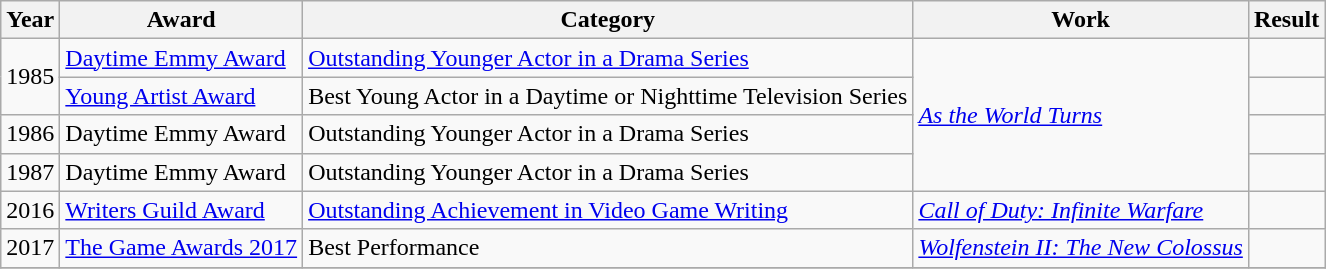<table class="wikitable sortable">
<tr>
<th>Year</th>
<th>Award</th>
<th>Category</th>
<th>Work</th>
<th>Result</th>
</tr>
<tr>
<td rowspan="2">1985</td>
<td><a href='#'>Daytime Emmy Award</a></td>
<td><a href='#'>Outstanding Younger Actor in a Drama Series</a></td>
<td rowspan="4"><em><a href='#'>As the World Turns</a></em></td>
<td></td>
</tr>
<tr>
<td><a href='#'>Young Artist Award</a></td>
<td>Best Young Actor in a Daytime or Nighttime Television Series</td>
<td></td>
</tr>
<tr>
<td>1986</td>
<td>Daytime Emmy Award</td>
<td>Outstanding Younger Actor in a Drama Series</td>
<td></td>
</tr>
<tr>
<td>1987</td>
<td>Daytime Emmy Award</td>
<td>Outstanding Younger Actor in a Drama Series</td>
<td></td>
</tr>
<tr>
<td>2016</td>
<td><a href='#'>Writers Guild Award</a></td>
<td><a href='#'>Outstanding Achievement in Video Game Writing</a></td>
<td><em><a href='#'>Call of Duty: Infinite Warfare</a></em></td>
<td></td>
</tr>
<tr>
<td>2017</td>
<td><a href='#'>The Game Awards 2017</a></td>
<td>Best Performance</td>
<td><em><a href='#'>Wolfenstein II: The New Colossus</a></em></td>
<td></td>
</tr>
<tr>
</tr>
</table>
